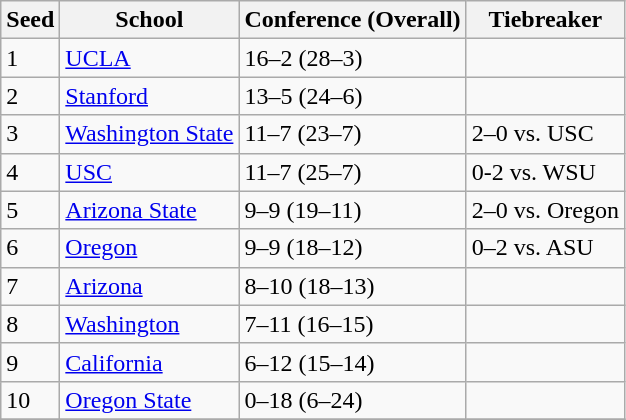<table class="wikitable">
<tr>
<th>Seed</th>
<th>School</th>
<th>Conference (Overall)</th>
<th>Tiebreaker</th>
</tr>
<tr>
<td>1</td>
<td><a href='#'>UCLA</a></td>
<td>16–2 (28–3)</td>
<td></td>
</tr>
<tr>
<td>2</td>
<td><a href='#'>Stanford</a></td>
<td>13–5 (24–6)</td>
<td></td>
</tr>
<tr>
<td>3</td>
<td><a href='#'>Washington State</a></td>
<td>11–7 (23–7)</td>
<td>2–0 vs. USC</td>
</tr>
<tr>
<td>4</td>
<td><a href='#'>USC</a></td>
<td>11–7 (25–7)</td>
<td>0-2 vs. WSU</td>
</tr>
<tr>
<td>5</td>
<td><a href='#'>Arizona State</a></td>
<td>9–9 (19–11)</td>
<td>2–0 vs. Oregon</td>
</tr>
<tr>
<td>6</td>
<td><a href='#'>Oregon</a></td>
<td>9–9 (18–12)</td>
<td>0–2 vs. ASU</td>
</tr>
<tr>
<td>7</td>
<td><a href='#'>Arizona</a></td>
<td>8–10 (18–13)</td>
<td></td>
</tr>
<tr>
<td>8</td>
<td><a href='#'>Washington</a></td>
<td>7–11 (16–15)</td>
<td></td>
</tr>
<tr>
<td>9</td>
<td><a href='#'>California</a></td>
<td>6–12 (15–14)</td>
<td></td>
</tr>
<tr>
<td>10</td>
<td><a href='#'>Oregon State</a></td>
<td>0–18 (6–24)</td>
<td></td>
</tr>
<tr>
</tr>
</table>
